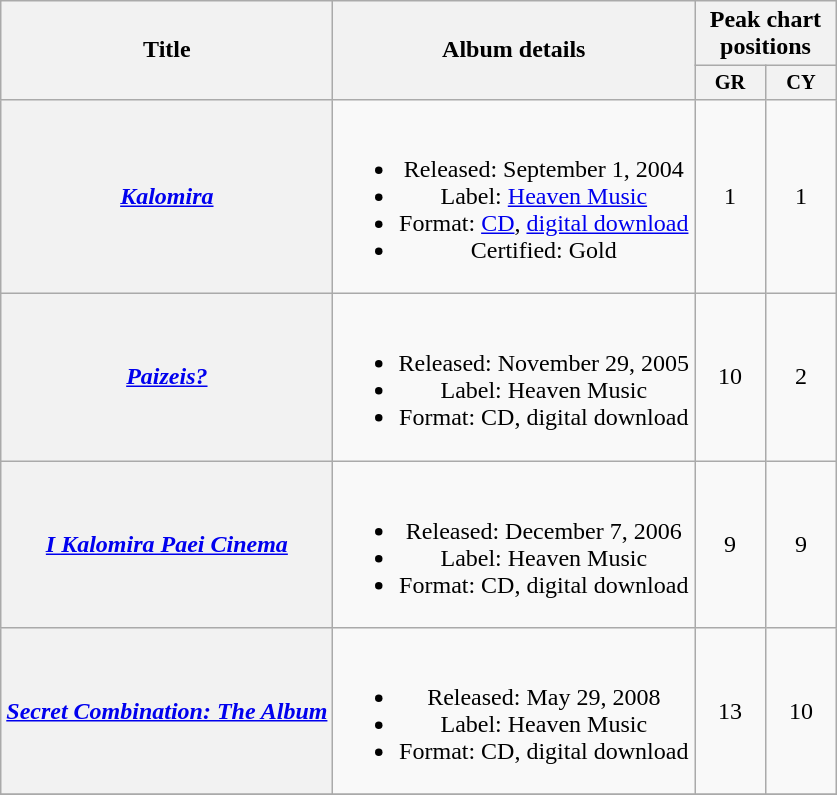<table class="wikitable plainrowheaders" style="text-align:center;">
<tr>
<th scope="col" rowspan="2">Title</th>
<th scope="col" rowspan="2">Album details</th>
<th scope="col" colspan="2">Peak chart positions</th>
</tr>
<tr>
<th scope="col" style="width:3em;font-size:85%;">GR</th>
<th scope="col" style="width:3em;font-size:85%;">CY</th>
</tr>
<tr>
<th scope="row"><em><a href='#'>Kalomira</a></em></th>
<td><br><ul><li>Released: September 1, 2004</li><li>Label: <a href='#'>Heaven Music</a></li><li>Format: <a href='#'>CD</a>, <a href='#'>digital download</a></li><li>Certified: Gold</li></ul></td>
<td>1</td>
<td>1</td>
</tr>
<tr>
<th scope="row"><em><a href='#'>Paizeis?</a></em></th>
<td><br><ul><li>Released: November 29, 2005</li><li>Label: Heaven Music</li><li>Format: CD, digital download</li></ul></td>
<td>10</td>
<td>2</td>
</tr>
<tr>
<th scope="row"><em><a href='#'>I Kalomira Paei Cinema</a></em></th>
<td><br><ul><li>Released: December 7, 2006</li><li>Label: Heaven Music</li><li>Format: CD, digital download</li></ul></td>
<td>9</td>
<td>9</td>
</tr>
<tr>
<th scope="row"><em><a href='#'>Secret Combination: The Album</a></em></th>
<td><br><ul><li>Released: May 29, 2008</li><li>Label: Heaven Music</li><li>Format: CD, digital download</li></ul></td>
<td>13</td>
<td>10</td>
</tr>
<tr>
</tr>
</table>
